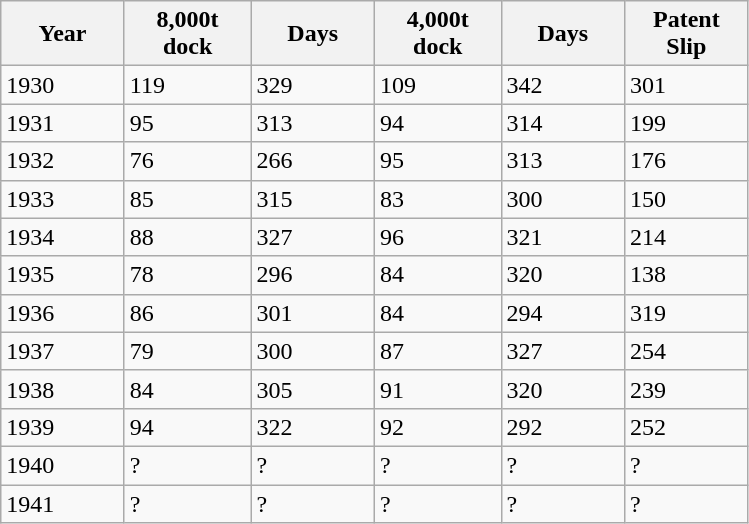<table class="wikitable floatleft">
<tr>
<th width="75">Year</th>
<th width="77">8,000t dock</th>
<th width="75">Days</th>
<th width="77">4,000t dock</th>
<th width="75">Days</th>
<th width="75">Patent Slip</th>
</tr>
<tr>
<td>1930</td>
<td>119</td>
<td>329</td>
<td>109</td>
<td>342</td>
<td>301</td>
</tr>
<tr>
<td>1931</td>
<td>95</td>
<td>313</td>
<td>94</td>
<td>314</td>
<td>199</td>
</tr>
<tr>
<td>1932</td>
<td>76</td>
<td>266</td>
<td>95</td>
<td>313</td>
<td>176</td>
</tr>
<tr>
<td>1933</td>
<td>85</td>
<td>315</td>
<td>83</td>
<td>300</td>
<td>150</td>
</tr>
<tr>
<td>1934</td>
<td>88</td>
<td>327</td>
<td>96</td>
<td>321</td>
<td>214</td>
</tr>
<tr>
<td>1935</td>
<td>78</td>
<td>296</td>
<td>84</td>
<td>320</td>
<td>138</td>
</tr>
<tr>
<td>1936</td>
<td>86</td>
<td>301</td>
<td>84</td>
<td>294</td>
<td>319</td>
</tr>
<tr>
<td>1937</td>
<td>79</td>
<td>300</td>
<td>87</td>
<td>327</td>
<td>254</td>
</tr>
<tr>
<td>1938</td>
<td>84</td>
<td>305</td>
<td>91</td>
<td>320</td>
<td>239</td>
</tr>
<tr>
<td>1939</td>
<td>94</td>
<td>322</td>
<td>92</td>
<td>292</td>
<td>252</td>
</tr>
<tr>
<td>1940</td>
<td>?</td>
<td>?</td>
<td>?</td>
<td>?</td>
<td>?</td>
</tr>
<tr>
<td>1941</td>
<td>?</td>
<td>?</td>
<td>?</td>
<td>?</td>
<td>?</td>
</tr>
</table>
